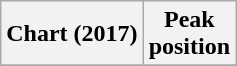<table class="wikitable plainrowheaders">
<tr>
<th scope="col">Chart (2017)</th>
<th scope="col">Peak<br>position</th>
</tr>
<tr>
</tr>
</table>
